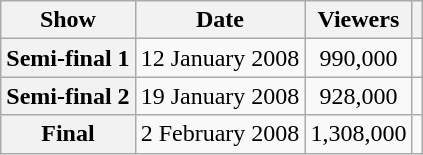<table class="wikitable plainrowheaders sortable" style="text-align:center">
<tr>
<th>Show</th>
<th>Date</th>
<th>Viewers</th>
<th></th>
</tr>
<tr>
<th scope="row">Semi-final 1</th>
<td>12 January 2008</td>
<td>990,000</td>
<td></td>
</tr>
<tr>
<th scope="row">Semi-final 2</th>
<td>19 January 2008</td>
<td>928,000</td>
<td></td>
</tr>
<tr>
<th scope="row">Final</th>
<td>2 February 2008</td>
<td>1,308,000</td>
<td></td>
</tr>
</table>
